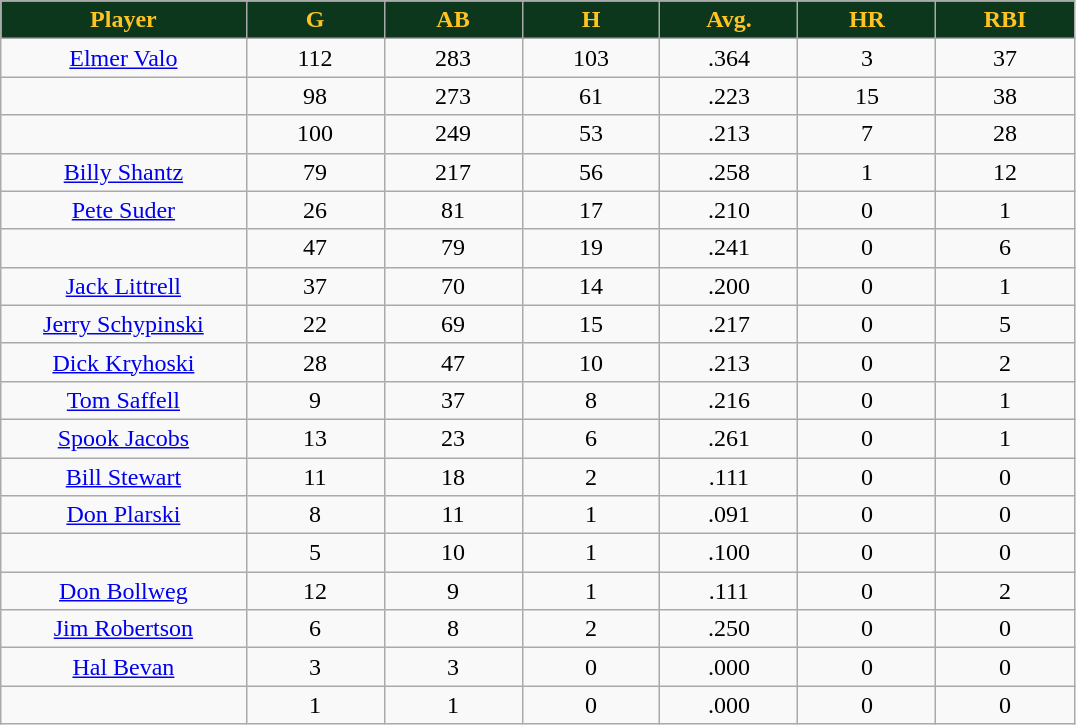<table class="wikitable sortable">
<tr>
<th style="background:#0C371D;color:#ffc322;" width="16%">Player</th>
<th style="background:#0C371D;color:#ffc322;" width="9%">G</th>
<th style="background:#0C371D;color:#ffc322;" width="9%">AB</th>
<th style="background:#0C371D;color:#ffc322;" width="9%">H</th>
<th style="background:#0C371D;color:#ffc322;" width="9%">Avg.</th>
<th style="background:#0C371D;color:#ffc322;" width="9%">HR</th>
<th style="background:#0C371D;color:#ffc322;" width="9%">RBI</th>
</tr>
<tr align="center">
<td><a href='#'>Elmer Valo</a></td>
<td>112</td>
<td>283</td>
<td>103</td>
<td>.364</td>
<td>3</td>
<td>37</td>
</tr>
<tr align=center>
<td></td>
<td>98</td>
<td>273</td>
<td>61</td>
<td>.223</td>
<td>15</td>
<td>38</td>
</tr>
<tr align="center">
<td></td>
<td>100</td>
<td>249</td>
<td>53</td>
<td>.213</td>
<td>7</td>
<td>28</td>
</tr>
<tr align=center>
<td><a href='#'>Billy Shantz</a></td>
<td>79</td>
<td>217</td>
<td>56</td>
<td>.258</td>
<td>1</td>
<td>12</td>
</tr>
<tr align=center>
<td><a href='#'>Pete Suder</a></td>
<td>26</td>
<td>81</td>
<td>17</td>
<td>.210</td>
<td>0</td>
<td>1</td>
</tr>
<tr align="center">
<td></td>
<td>47</td>
<td>79</td>
<td>19</td>
<td>.241</td>
<td>0</td>
<td>6</td>
</tr>
<tr align="center">
<td><a href='#'>Jack Littrell</a></td>
<td>37</td>
<td>70</td>
<td>14</td>
<td>.200</td>
<td>0</td>
<td>1</td>
</tr>
<tr align=center>
<td><a href='#'>Jerry Schypinski</a></td>
<td>22</td>
<td>69</td>
<td>15</td>
<td>.217</td>
<td>0</td>
<td>5</td>
</tr>
<tr align=center>
<td><a href='#'>Dick Kryhoski</a></td>
<td>28</td>
<td>47</td>
<td>10</td>
<td>.213</td>
<td>0</td>
<td>2</td>
</tr>
<tr align=center>
<td><a href='#'>Tom Saffell</a></td>
<td>9</td>
<td>37</td>
<td>8</td>
<td>.216</td>
<td>0</td>
<td>1</td>
</tr>
<tr align=center>
<td><a href='#'>Spook Jacobs</a></td>
<td>13</td>
<td>23</td>
<td>6</td>
<td>.261</td>
<td>0</td>
<td>1</td>
</tr>
<tr align=center>
<td><a href='#'>Bill Stewart</a></td>
<td>11</td>
<td>18</td>
<td>2</td>
<td>.111</td>
<td>0</td>
<td>0</td>
</tr>
<tr align=center>
<td><a href='#'>Don Plarski</a></td>
<td>8</td>
<td>11</td>
<td>1</td>
<td>.091</td>
<td>0</td>
<td>0</td>
</tr>
<tr align=center>
<td></td>
<td>5</td>
<td>10</td>
<td>1</td>
<td>.100</td>
<td>0</td>
<td>0</td>
</tr>
<tr align="center">
<td><a href='#'>Don Bollweg</a></td>
<td>12</td>
<td>9</td>
<td>1</td>
<td>.111</td>
<td>0</td>
<td>2</td>
</tr>
<tr align=center>
<td><a href='#'>Jim Robertson</a></td>
<td>6</td>
<td>8</td>
<td>2</td>
<td>.250</td>
<td>0</td>
<td>0</td>
</tr>
<tr align=center>
<td><a href='#'>Hal Bevan</a></td>
<td>3</td>
<td>3</td>
<td>0</td>
<td>.000</td>
<td>0</td>
<td>0</td>
</tr>
<tr align=center>
<td></td>
<td>1</td>
<td>1</td>
<td>0</td>
<td>.000</td>
<td>0</td>
<td>0</td>
</tr>
</table>
